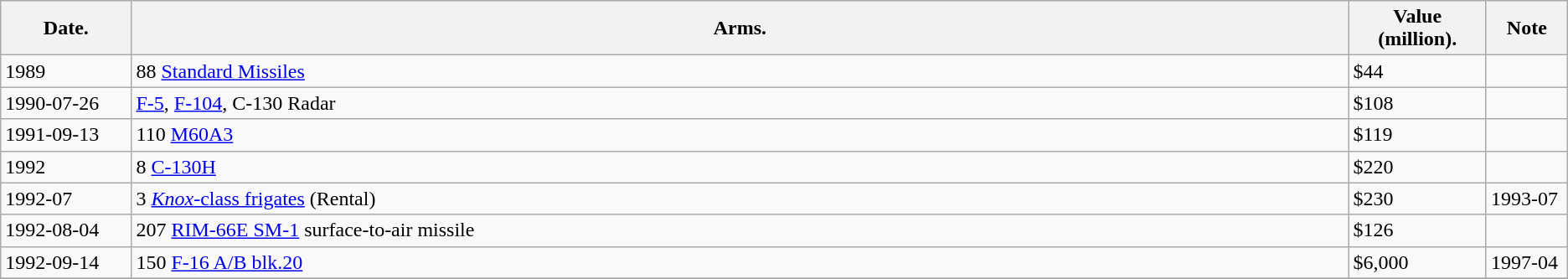<table class="wikitable mw-collapsible">
<tr>
<th scope="col" style="width: 3%;">Date.</th>
<th scope="col" style="width: 30%;">Arms.</th>
<th scope="col" style="width: 2%;">Value (million).</th>
<th scope="col" style="width: 1%;">Note</th>
</tr>
<tr>
<td>1989</td>
<td>88 <a href='#'>Standard Missiles</a></td>
<td>$44</td>
<td></td>
</tr>
<tr>
<td>1990-07-26</td>
<td><a href='#'>F-5</a>, <a href='#'>F-104</a>, C-130 Radar</td>
<td>$108</td>
<td></td>
</tr>
<tr>
<td>1991-09-13</td>
<td>110 <a href='#'>M60A3</a></td>
<td>$119</td>
<td></td>
</tr>
<tr>
<td>1992</td>
<td>8 <a href='#'>C-130H</a></td>
<td>$220</td>
<td></td>
</tr>
<tr>
<td>1992-07</td>
<td>3 <a href='#'><em>Knox</em>-class frigates</a> (Rental)</td>
<td>$230</td>
<td>1993-07</td>
</tr>
<tr>
<td>1992-08-04</td>
<td>207 <a href='#'>RIM-66E SM-1</a> surface-to-air missile</td>
<td>$126</td>
<td></td>
</tr>
<tr>
<td>1992-09-14</td>
<td>150 <a href='#'>F-16 A/B blk.20</a></td>
<td>$6,000</td>
<td>1997-04</td>
</tr>
<tr>
</tr>
</table>
